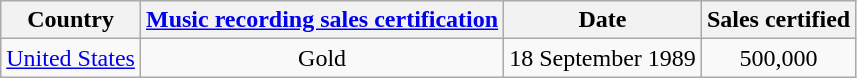<table Class = "wikitable">
<tr>
<th>Country</th>
<th><a href='#'>Music recording sales certification</a></th>
<th>Date</th>
<th>Sales certified</th>
</tr>
<tr>
<td><a href='#'>United States</a></td>
<td style="text-align:center;">Gold</td>
<td style="text-align:center;">18 September 1989</td>
<td style="text-align:center;">500,000</td>
</tr>
</table>
